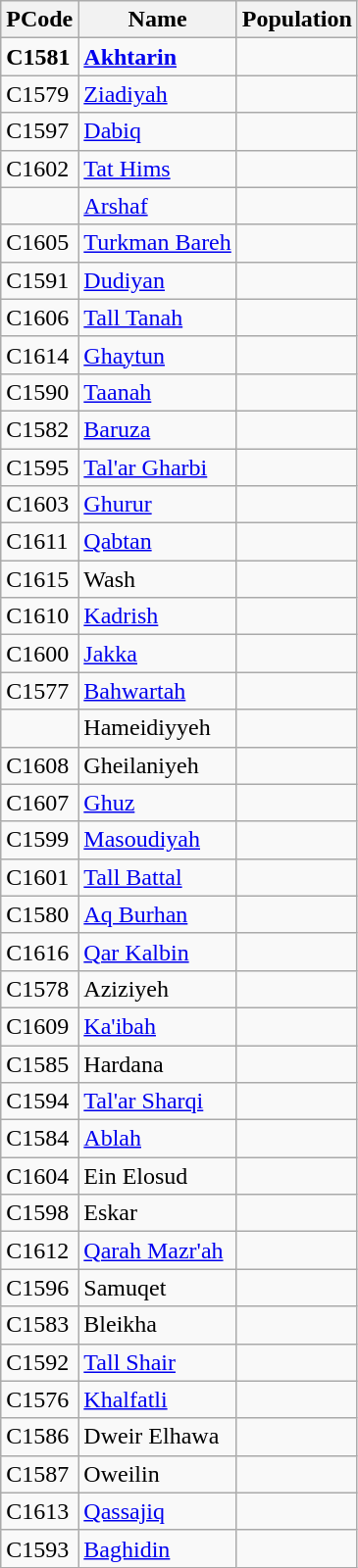<table class="wikitable sortable">
<tr>
<th>PCode</th>
<th>Name</th>
<th>Population</th>
</tr>
<tr>
<td><strong>C1581</strong></td>
<td><strong><a href='#'>Akhtarin</a></strong></td>
<td align=right><strong></strong></td>
</tr>
<tr>
<td>C1579</td>
<td><a href='#'>Ziadiyah</a></td>
<td align=right></td>
</tr>
<tr>
<td>C1597</td>
<td><a href='#'>Dabiq</a></td>
<td align=right></td>
</tr>
<tr>
<td>C1602</td>
<td><a href='#'>Tat Hims</a></td>
<td align=right></td>
</tr>
<tr>
<td></td>
<td><a href='#'>Arshaf</a></td>
<td align=right></td>
</tr>
<tr>
<td>C1605</td>
<td><a href='#'>Turkman Bareh</a></td>
<td align=right></td>
</tr>
<tr>
<td>C1591</td>
<td><a href='#'>Dudiyan</a></td>
<td align=right></td>
</tr>
<tr>
<td>C1606</td>
<td><a href='#'>Tall Tanah</a></td>
<td align=right></td>
</tr>
<tr>
<td>C1614</td>
<td><a href='#'>Ghaytun</a></td>
<td align=right></td>
</tr>
<tr>
<td>C1590</td>
<td><a href='#'>Taanah</a></td>
<td align=right></td>
</tr>
<tr>
<td>C1582</td>
<td><a href='#'>Baruza</a></td>
<td align=right></td>
</tr>
<tr>
<td>C1595</td>
<td><a href='#'>Tal'ar Gharbi</a></td>
<td align=right></td>
</tr>
<tr>
<td>C1603</td>
<td><a href='#'>Ghurur</a></td>
<td align=right></td>
</tr>
<tr>
<td>C1611</td>
<td><a href='#'>Qabtan</a></td>
<td align=right></td>
</tr>
<tr>
<td>C1615</td>
<td>Wash</td>
<td align=right></td>
</tr>
<tr>
<td>C1610</td>
<td><a href='#'>Kadrish</a></td>
<td align=right></td>
</tr>
<tr>
<td>C1600</td>
<td><a href='#'>Jakka</a></td>
<td align=right></td>
</tr>
<tr>
<td>C1577</td>
<td><a href='#'>Bahwartah</a></td>
<td align=right></td>
</tr>
<tr>
<td></td>
<td>Hameidiyyeh</td>
<td align=right></td>
</tr>
<tr>
<td>C1608</td>
<td>Gheilaniyeh</td>
<td align=right></td>
</tr>
<tr>
<td>C1607</td>
<td><a href='#'>Ghuz</a></td>
<td align=right></td>
</tr>
<tr>
<td>C1599</td>
<td><a href='#'>Masoudiyah</a></td>
<td align=right></td>
</tr>
<tr>
<td>C1601</td>
<td><a href='#'>Tall Battal</a></td>
<td align=right></td>
</tr>
<tr>
<td>C1580</td>
<td><a href='#'>Aq Burhan</a></td>
<td align=right></td>
</tr>
<tr>
<td>C1616</td>
<td><a href='#'>Qar Kalbin</a></td>
<td align=right></td>
</tr>
<tr>
<td>C1578</td>
<td>Aziziyeh</td>
<td align=right></td>
</tr>
<tr>
<td>C1609</td>
<td><a href='#'>Ka'ibah</a></td>
<td align=right></td>
</tr>
<tr>
<td>C1585</td>
<td>Hardana</td>
<td align=right></td>
</tr>
<tr>
<td>C1594</td>
<td><a href='#'>Tal'ar Sharqi</a></td>
<td align=right></td>
</tr>
<tr>
<td>C1584</td>
<td><a href='#'>Ablah</a></td>
<td align=right></td>
</tr>
<tr>
<td>C1604</td>
<td>Ein Elosud</td>
<td align=right></td>
</tr>
<tr>
<td>C1598</td>
<td>Eskar</td>
<td align=right></td>
</tr>
<tr>
<td>C1612</td>
<td><a href='#'>Qarah Mazr'ah</a></td>
<td align=right></td>
</tr>
<tr>
<td>C1596</td>
<td>Samuqet</td>
<td align=right></td>
</tr>
<tr>
<td>C1583</td>
<td>Bleikha</td>
<td align=right></td>
</tr>
<tr>
<td>C1592</td>
<td><a href='#'>Tall Shair</a></td>
<td align=right></td>
</tr>
<tr>
<td>C1576</td>
<td><a href='#'>Khalfatli</a></td>
<td align=right></td>
</tr>
<tr>
<td>C1586</td>
<td>Dweir Elhawa</td>
<td align=right></td>
</tr>
<tr>
<td>C1587</td>
<td>Oweilin</td>
<td align=right></td>
</tr>
<tr>
<td>C1613</td>
<td><a href='#'>Qassajiq</a></td>
<td align=right></td>
</tr>
<tr>
<td>C1593</td>
<td><a href='#'>Baghidin</a></td>
<td align=right></td>
</tr>
</table>
